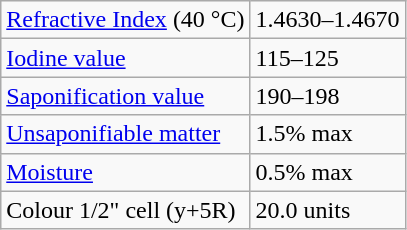<table class="wikitable floatright">
<tr>
<td><a href='#'>Refractive Index</a> (40 °C)</td>
<td>1.4630–1.4670</td>
</tr>
<tr>
<td><a href='#'>Iodine value</a></td>
<td>115–125</td>
</tr>
<tr>
<td><a href='#'>Saponification value</a></td>
<td>190–198</td>
</tr>
<tr>
<td><a href='#'>Unsaponifiable matter</a></td>
<td>1.5% max</td>
</tr>
<tr>
<td><a href='#'>Moisture</a></td>
<td>0.5% max</td>
</tr>
<tr>
<td>Colour 1/2" cell (y+5R)</td>
<td>20.0 units</td>
</tr>
</table>
